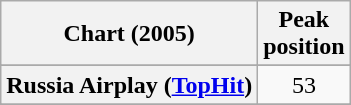<table class="wikitable sortable plainrowheaders" style="text-align:center">
<tr>
<th scope="col">Chart (2005)</th>
<th scope="col">Peak<br>position</th>
</tr>
<tr>
</tr>
<tr>
</tr>
<tr>
</tr>
<tr>
</tr>
<tr>
</tr>
<tr>
</tr>
<tr>
</tr>
<tr>
</tr>
<tr>
</tr>
<tr>
<th scope="row">Russia Airplay (<a href='#'>TopHit</a>)</th>
<td>53</td>
</tr>
<tr>
</tr>
<tr>
</tr>
<tr>
</tr>
<tr>
</tr>
</table>
